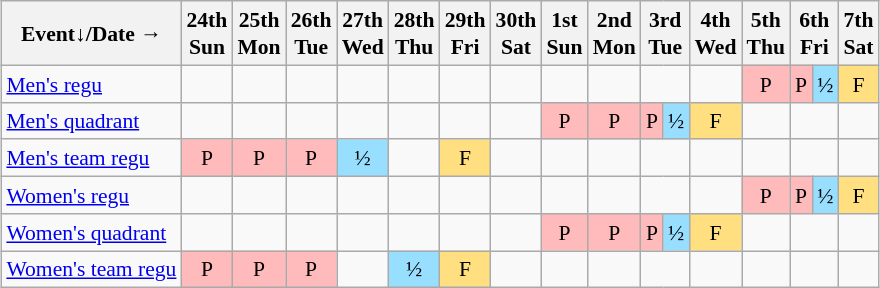<table class="wikitable" style="margin:0.5em auto; font-size:90%; line-height:1.25em; text-align:center;">
<tr>
<th>Event↓/Date →</th>
<th>24th<br>Sun</th>
<th>25th<br>Mon</th>
<th>26th<br>Tue</th>
<th>27th<br>Wed</th>
<th>28th<br>Thu</th>
<th>29th<br>Fri</th>
<th>30th<br>Sat</th>
<th>1st<br>Sun</th>
<th>2nd<br>Mon</th>
<th colspan=2>3rd<br>Tue</th>
<th>4th<br>Wed</th>
<th>5th<br>Thu</th>
<th colspan=2>6th<br>Fri</th>
<th>7th<br>Sat</th>
</tr>
<tr>
<td align="left"><a href='#'>Men's regu</a></td>
<td></td>
<td></td>
<td></td>
<td></td>
<td></td>
<td></td>
<td></td>
<td></td>
<td></td>
<td colspan=2></td>
<td></td>
<td bgcolor="#FFBBBB">P</td>
<td bgcolor="#FFBBBB">P</td>
<td bgcolor="#97DEFF">½</td>
<td bgcolor="#FFDF80">F</td>
</tr>
<tr>
<td align="left"><a href='#'>Men's quadrant</a></td>
<td></td>
<td></td>
<td></td>
<td></td>
<td></td>
<td></td>
<td></td>
<td bgcolor="#FFBBBB">P</td>
<td bgcolor="#FFBBBB">P</td>
<td bgcolor="#FFBBBB">P</td>
<td bgcolor="#97DEFF">½</td>
<td bgcolor="#FFDF80">F</td>
<td></td>
<td colspan=2></td>
<td></td>
</tr>
<tr>
<td align="left"><a href='#'>Men's team regu</a></td>
<td bgcolor="#FFBBBB">P</td>
<td bgcolor="#FFBBBB">P</td>
<td bgcolor="#FFBBBB">P</td>
<td bgcolor="#97DEFF">½</td>
<td></td>
<td bgcolor="#FFDF80">F</td>
<td></td>
<td></td>
<td></td>
<td colspan=2></td>
<td></td>
<td></td>
<td colspan=2></td>
<td></td>
</tr>
<tr>
<td align="left"><a href='#'>Women's regu</a></td>
<td></td>
<td></td>
<td></td>
<td></td>
<td></td>
<td></td>
<td></td>
<td></td>
<td></td>
<td colspan=2></td>
<td></td>
<td bgcolor="#FFBBBB">P</td>
<td bgcolor="#FFBBBB">P</td>
<td bgcolor="#97DEFF">½</td>
<td bgcolor="#FFDF80">F</td>
</tr>
<tr>
<td align="left"><a href='#'>Women's quadrant</a></td>
<td></td>
<td></td>
<td></td>
<td></td>
<td></td>
<td></td>
<td></td>
<td bgcolor="#FFBBBB">P</td>
<td bgcolor="#FFBBBB">P</td>
<td bgcolor="#FFBBBB">P</td>
<td bgcolor="#97DEFF">½</td>
<td bgcolor="#FFDF80">F</td>
<td></td>
<td colspan=2></td>
<td></td>
</tr>
<tr>
<td align="left"><a href='#'>Women's team regu</a></td>
<td bgcolor="#FFBBBB">P</td>
<td bgcolor="#FFBBBB">P</td>
<td bgcolor="#FFBBBB">P</td>
<td></td>
<td bgcolor="#97DEFF">½</td>
<td bgcolor="#FFDF80">F</td>
<td></td>
<td></td>
<td></td>
<td colspan=2></td>
<td></td>
<td></td>
<td colspan=2></td>
<td></td>
</tr>
</table>
